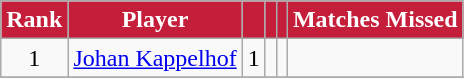<table class="wikitable" style="text-align:center">
<tr>
<th style="background:#C41E3A; color:white; text-align:center;">Rank</th>
<th style="background:#C41E3A; color:white; text-align:center;">Player</th>
<th style="background:#C41E3A; color:white; text-align:center;"></th>
<th style="background:#C41E3A; color:white; text-align:center;"></th>
<th style="background:#C41E3A; color:white; text-align:center;"></th>
<th style="background:#C41E3A; color:white; text-align:center;">Matches Missed</th>
</tr>
<tr>
<td>1</td>
<td align="left"> <a href='#'>Johan Kappelhof</a></td>
<td>1</td>
<td></td>
<td></td>
<td></td>
</tr>
<tr>
</tr>
</table>
